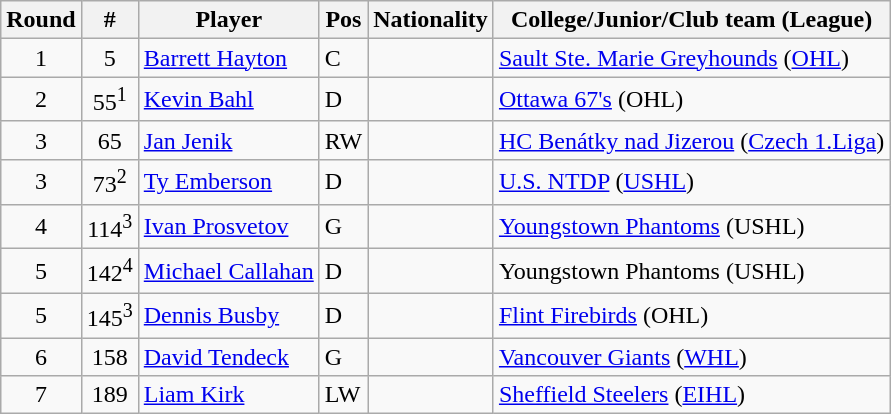<table class="wikitable">
<tr>
<th>Round</th>
<th>#</th>
<th>Player</th>
<th>Pos</th>
<th>Nationality</th>
<th>College/Junior/Club team (League)</th>
</tr>
<tr>
<td style="text-align:center;">1</td>
<td style="text-align:center;">5</td>
<td><a href='#'>Barrett Hayton</a></td>
<td>C</td>
<td></td>
<td><a href='#'>Sault Ste. Marie Greyhounds</a> (<a href='#'>OHL</a>)</td>
</tr>
<tr>
<td style="text-align:center;">2</td>
<td style="text-align:center;">55<sup>1</sup></td>
<td><a href='#'>Kevin Bahl</a></td>
<td>D</td>
<td></td>
<td><a href='#'>Ottawa 67's</a> (OHL)</td>
</tr>
<tr>
<td style="text-align:center;">3</td>
<td style="text-align:center;">65</td>
<td><a href='#'>Jan Jenik</a></td>
<td>RW</td>
<td></td>
<td><a href='#'>HC Benátky nad Jizerou</a> (<a href='#'>Czech 1.Liga</a>)</td>
</tr>
<tr>
<td style="text-align:center;">3</td>
<td style="text-align:center;">73<sup>2</sup></td>
<td><a href='#'>Ty Emberson</a></td>
<td>D</td>
<td></td>
<td><a href='#'>U.S. NTDP</a> (<a href='#'>USHL</a>)</td>
</tr>
<tr>
<td style="text-align:center;">4</td>
<td style="text-align:center;">114<sup>3</sup></td>
<td><a href='#'>Ivan Prosvetov</a></td>
<td>G</td>
<td></td>
<td><a href='#'>Youngstown Phantoms</a> (USHL)</td>
</tr>
<tr>
<td style="text-align:center;">5</td>
<td style="text-align:center;">142<sup>4</sup></td>
<td><a href='#'>Michael Callahan</a></td>
<td>D</td>
<td></td>
<td>Youngstown Phantoms (USHL)</td>
</tr>
<tr>
<td style="text-align:center;">5</td>
<td style="text-align:center;">145<sup>3</sup></td>
<td><a href='#'>Dennis Busby</a></td>
<td>D</td>
<td></td>
<td><a href='#'>Flint Firebirds</a> (OHL)</td>
</tr>
<tr>
<td style="text-align:center;">6</td>
<td style="text-align:center;">158</td>
<td><a href='#'>David Tendeck</a></td>
<td>G</td>
<td></td>
<td><a href='#'>Vancouver Giants</a> (<a href='#'>WHL</a>)</td>
</tr>
<tr>
<td style="text-align:center;">7</td>
<td style="text-align:center;">189</td>
<td><a href='#'>Liam Kirk</a></td>
<td>LW</td>
<td></td>
<td><a href='#'>Sheffield Steelers</a> (<a href='#'>EIHL</a>)</td>
</tr>
</table>
